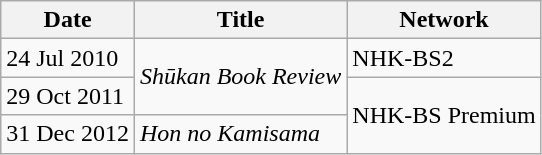<table class="wikitable">
<tr>
<th>Date</th>
<th>Title</th>
<th>Network</th>
</tr>
<tr>
<td>24 Jul 2010</td>
<td rowspan="2"><em>Shūkan Book Review</em></td>
<td>NHK-BS2</td>
</tr>
<tr>
<td>29 Oct 2011</td>
<td rowspan="2">NHK-BS Premium</td>
</tr>
<tr>
<td>31 Dec 2012</td>
<td><em>Hon no Kamisama</em></td>
</tr>
</table>
